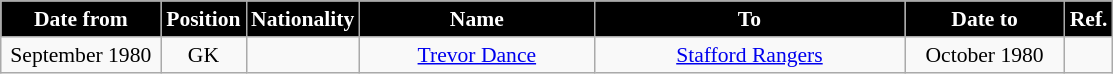<table class="wikitable" style="text-align:center; font-size:90%; ">
<tr>
<th style="background:#000000; color:white; width:100px;">Date from</th>
<th style="background:#000000; color:white; width:50px;">Position</th>
<th style="background:#000000; color:white; width:50px;">Nationality</th>
<th style="background:#000000; color:white; width:150px;">Name</th>
<th style="background:#000000; color:white; width:200px;">To</th>
<th style="background:#000000; color:white; width:100px;">Date to</th>
<th style="background:#000000; color:white; width:25px;">Ref.</th>
</tr>
<tr>
<td>September 1980</td>
<td>GK</td>
<td></td>
<td><a href='#'>Trevor Dance</a></td>
<td><a href='#'>Stafford Rangers</a></td>
<td>October 1980</td>
<td></td>
</tr>
</table>
